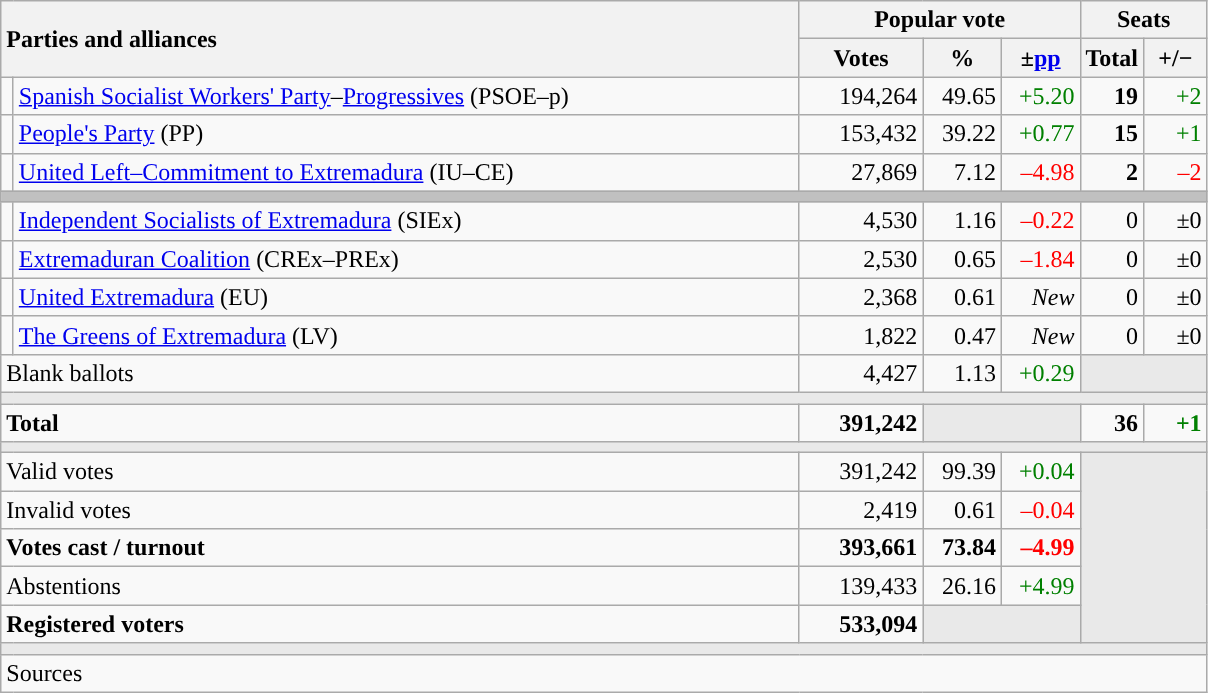<table class="wikitable" style="text-align:right;">
<tr>
<th style="text-align:left;" rowspan="2" colspan="2" width="525">Parties and alliances</th>
<th colspan="3">Popular vote</th>
<th colspan="2">Seats</th>
</tr>
<tr>
<th width="75">Votes</th>
<th width="45">%</th>
<th width="45">±<a href='#'>pp</a></th>
<th width="35">Total</th>
<th width="35">+/−</th>
</tr>
<tr>
<td width="1" style="color:inherit;background:"></td>
<td align="left"><a href='#'>Spanish Socialist Workers' Party</a>–<a href='#'>Progressives</a> (PSOE–p)</td>
<td>194,264</td>
<td>49.65</td>
<td style="color:green;">+5.20</td>
<td><strong>19</strong></td>
<td style="color:green;">+2</td>
</tr>
<tr>
<td style="color:inherit;background:"></td>
<td align="left"><a href='#'>People's Party</a> (PP)</td>
<td>153,432</td>
<td>39.22</td>
<td style="color:green;">+0.77</td>
<td><strong>15</strong></td>
<td style="color:green;">+1</td>
</tr>
<tr>
<td style="color:inherit;background:"></td>
<td align="left"><a href='#'>United Left–Commitment to Extremadura</a> (IU–CE)</td>
<td>27,869</td>
<td>7.12</td>
<td style="color:red;">–4.98</td>
<td><strong>2</strong></td>
<td style="color:red;">–2</td>
</tr>
<tr>
<td colspan="7" bgcolor="#C0C0C0"></td>
</tr>
<tr>
<td style="color:inherit;background:"></td>
<td align="left"><a href='#'>Independent Socialists of Extremadura</a> (SIEx)</td>
<td>4,530</td>
<td>1.16</td>
<td style="color:red;">–0.22</td>
<td>0</td>
<td>±0</td>
</tr>
<tr>
<td style="color:inherit;background:"></td>
<td align="left"><a href='#'>Extremaduran Coalition</a> (CREx–PREx)</td>
<td>2,530</td>
<td>0.65</td>
<td style="color:red;">–1.84</td>
<td>0</td>
<td>±0</td>
</tr>
<tr>
<td style="color:inherit;background:"></td>
<td align="left"><a href='#'>United Extremadura</a> (EU)</td>
<td>2,368</td>
<td>0.61</td>
<td><em>New</em></td>
<td>0</td>
<td>±0</td>
</tr>
<tr>
<td style="color:inherit;background:"></td>
<td align="left"><a href='#'>The Greens of Extremadura</a> (LV)</td>
<td>1,822</td>
<td>0.47</td>
<td><em>New</em></td>
<td>0</td>
<td>±0</td>
</tr>
<tr>
<td align="left" colspan="2">Blank ballots</td>
<td>4,427</td>
<td>1.13</td>
<td style="color:green;">+0.29</td>
<td bgcolor="#E9E9E9" colspan="2"></td>
</tr>
<tr>
<td colspan="7" bgcolor="#E9E9E9"></td>
</tr>
<tr style="font-weight:bold;">
<td align="left" colspan="2">Total</td>
<td>391,242</td>
<td bgcolor="#E9E9E9" colspan="2"></td>
<td>36</td>
<td style="color:green;">+1</td>
</tr>
<tr>
<td colspan="7" bgcolor="#E9E9E9"></td>
</tr>
<tr>
<td align="left" colspan="2">Valid votes</td>
<td>391,242</td>
<td>99.39</td>
<td style="color:green;">+0.04</td>
<td bgcolor="#E9E9E9" colspan="2" rowspan="5"></td>
</tr>
<tr>
<td align="left" colspan="2">Invalid votes</td>
<td>2,419</td>
<td>0.61</td>
<td style="color:red;">–0.04</td>
</tr>
<tr style="font-weight:bold;">
<td align="left" colspan="2">Votes cast / turnout</td>
<td>393,661</td>
<td>73.84</td>
<td style="color:red;">–4.99</td>
</tr>
<tr>
<td align="left" colspan="2">Abstentions</td>
<td>139,433</td>
<td>26.16</td>
<td style="color:green;">+4.99</td>
</tr>
<tr style="font-weight:bold;">
<td align="left" colspan="2">Registered voters</td>
<td>533,094</td>
<td bgcolor="#E9E9E9" colspan="2"></td>
</tr>
<tr>
<td colspan="7" bgcolor="#E9E9E9"></td>
</tr>
<tr>
<td align="left" colspan="7">Sources</td>
</tr>
</table>
